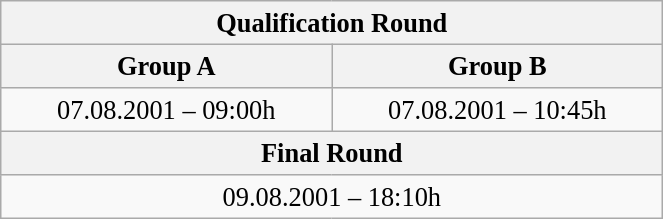<table class="wikitable" style=" text-align:center; font-size:110%;" width="35%">
<tr>
<th colspan="2">Qualification Round</th>
</tr>
<tr>
<th>Group A</th>
<th>Group B</th>
</tr>
<tr>
<td>07.08.2001 – 09:00h</td>
<td>07.08.2001 – 10:45h</td>
</tr>
<tr>
<th colspan="2">Final Round</th>
</tr>
<tr>
<td colspan="2">09.08.2001 – 18:10h</td>
</tr>
</table>
